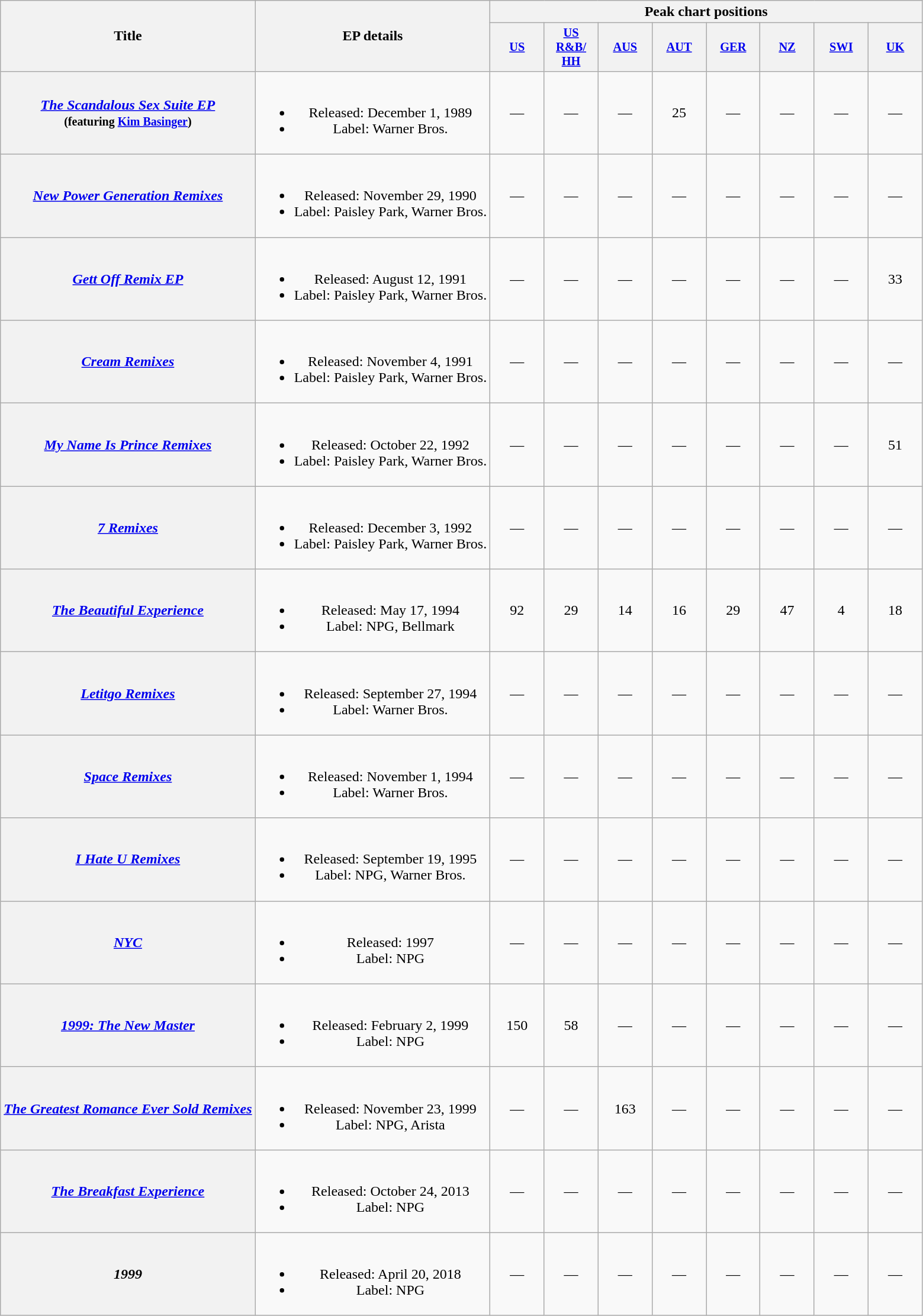<table class="wikitable plainrowheaders" style="text-align:center;">
<tr>
<th scope="col" rowspan="2">Title</th>
<th scope="col" rowspan="2">EP details</th>
<th scope="col" colspan="8">Peak chart positions</th>
</tr>
<tr>
<th style="width:4em;font-size:85%"><a href='#'>US</a><br></th>
<th style="width:4em;font-size:85%"><a href='#'>US<br>R&B/<br>HH</a><br></th>
<th style="width:4em;font-size:85%"><a href='#'>AUS</a><br></th>
<th style="width:4em;font-size:85%"><a href='#'>AUT</a><br></th>
<th style="width:4em;font-size:85%"><a href='#'>GER</a><br></th>
<th style="width:4em;font-size:85%"><a href='#'>NZ</a><br></th>
<th style="width:4em;font-size:85%"><a href='#'>SWI</a><br></th>
<th style="width:4em;font-size:85%"><a href='#'>UK</a><br></th>
</tr>
<tr>
<th scope="row"><em><a href='#'>The Scandalous Sex Suite EP</a></em> <br> <small>(featuring <a href='#'>Kim Basinger</a>)</small></th>
<td><br><ul><li>Released: December 1, 1989</li><li>Label: Warner Bros.</li></ul></td>
<td>—</td>
<td>—</td>
<td>—</td>
<td>25</td>
<td>—</td>
<td>—</td>
<td>—</td>
<td>—</td>
</tr>
<tr>
<th scope="row"><em><a href='#'>New Power Generation Remixes</a></em></th>
<td><br><ul><li>Released: November 29, 1990</li><li>Label: Paisley Park, Warner Bros.</li></ul></td>
<td>—</td>
<td>—</td>
<td>—</td>
<td>—</td>
<td>—</td>
<td>—</td>
<td>—</td>
<td>—</td>
</tr>
<tr>
<th scope="row"><em><a href='#'>Gett Off Remix EP</a></em></th>
<td><br><ul><li>Released: August 12, 1991</li><li>Label: Paisley Park, Warner Bros.</li></ul></td>
<td>—</td>
<td>—</td>
<td>—</td>
<td>—</td>
<td>—</td>
<td>—</td>
<td>—</td>
<td>33</td>
</tr>
<tr>
<th scope="row"><em><a href='#'>Cream Remixes</a></em></th>
<td><br><ul><li>Released: November 4, 1991</li><li>Label: Paisley Park, Warner Bros.</li></ul></td>
<td>—</td>
<td>—</td>
<td>—</td>
<td>—</td>
<td>—</td>
<td>—</td>
<td>—</td>
<td>—</td>
</tr>
<tr>
<th scope="row"><em><a href='#'>My Name Is Prince Remixes</a></em></th>
<td><br><ul><li>Released: October 22, 1992</li><li>Label: Paisley Park, Warner Bros.</li></ul></td>
<td>—</td>
<td>—</td>
<td>—</td>
<td>—</td>
<td>—</td>
<td>—</td>
<td>—</td>
<td>51</td>
</tr>
<tr>
<th scope="row"><em><a href='#'>7 Remixes</a></em></th>
<td><br><ul><li>Released: December 3, 1992</li><li>Label: Paisley Park, Warner Bros.</li></ul></td>
<td>—</td>
<td>—</td>
<td>—</td>
<td>—</td>
<td>—</td>
<td>—</td>
<td>—</td>
<td>—</td>
</tr>
<tr>
<th scope="row"><em><a href='#'>The Beautiful Experience</a></em></th>
<td><br><ul><li>Released: May 17, 1994</li><li>Label: NPG, Bellmark</li></ul></td>
<td>92</td>
<td>29</td>
<td>14</td>
<td>16</td>
<td>29</td>
<td>47</td>
<td>4</td>
<td>18</td>
</tr>
<tr>
<th scope="row"><em><a href='#'>Letitgo Remixes</a></em></th>
<td><br><ul><li>Released: September 27, 1994</li><li>Label: Warner Bros.</li></ul></td>
<td>—</td>
<td>—</td>
<td>—</td>
<td>—</td>
<td>—</td>
<td>—</td>
<td>—</td>
<td>—</td>
</tr>
<tr>
<th scope="row"><em><a href='#'>Space Remixes</a></em></th>
<td><br><ul><li>Released: November 1, 1994</li><li>Label: Warner Bros.</li></ul></td>
<td>—</td>
<td>—</td>
<td>—</td>
<td>—</td>
<td>—</td>
<td>—</td>
<td>—</td>
<td>—</td>
</tr>
<tr>
<th scope="row"><em><a href='#'>I Hate U Remixes</a></em></th>
<td><br><ul><li>Released: September 19, 1995</li><li>Label: NPG, Warner Bros.</li></ul></td>
<td>—</td>
<td>—</td>
<td>—</td>
<td>—</td>
<td>—</td>
<td>—</td>
<td>—</td>
<td>—</td>
</tr>
<tr>
<th scope="row"><em><a href='#'>NYC</a></em></th>
<td><br><ul><li>Released: 1997</li><li>Label: NPG</li></ul></td>
<td>—</td>
<td>—</td>
<td>—</td>
<td>—</td>
<td>—</td>
<td>—</td>
<td>—</td>
<td>—</td>
</tr>
<tr>
<th scope="row"><em><a href='#'>1999: The New Master</a></em></th>
<td><br><ul><li>Released: February 2, 1999</li><li>Label: NPG</li></ul></td>
<td>150</td>
<td>58</td>
<td>—</td>
<td>—</td>
<td>—</td>
<td>—</td>
<td>—</td>
<td>—</td>
</tr>
<tr>
<th scope="row"><em><a href='#'>The Greatest Romance Ever Sold Remixes</a></em></th>
<td><br><ul><li>Released: November 23, 1999</li><li>Label: NPG, Arista</li></ul></td>
<td>—</td>
<td>—</td>
<td>163</td>
<td>—</td>
<td>—</td>
<td>—</td>
<td>—</td>
<td>—</td>
</tr>
<tr>
<th scope="row"><em><a href='#'>The Breakfast Experience</a></em></th>
<td><br><ul><li>Released: October 24, 2013</li><li>Label: NPG</li></ul></td>
<td>—</td>
<td>—</td>
<td>—</td>
<td>—</td>
<td>—</td>
<td>—</td>
<td>—</td>
<td>—</td>
</tr>
<tr>
<th scope="row"><em>1999</em> </th>
<td><br><ul><li>Released: April 20, 2018</li><li>Label: NPG</li></ul></td>
<td>—</td>
<td>—</td>
<td>—</td>
<td>—</td>
<td>—</td>
<td>—</td>
<td>—</td>
<td>—</td>
</tr>
</table>
